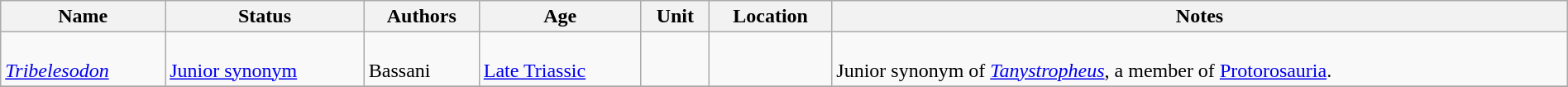<table class="wikitable sortable" align="center" width="100%">
<tr>
<th>Name</th>
<th>Status</th>
<th colspan="2">Authors</th>
<th>Age</th>
<th>Unit</th>
<th>Location</th>
<th>Notes</th>
</tr>
<tr>
<td><br><em><a href='#'>Tribelesodon</a></em></td>
<td><br><a href='#'>Junior synonym</a></td>
<td style="border-right:0px" valign="top"><br>Bassani</td>
<td style="border-left:0px" valign="top"></td>
<td><br><a href='#'>Late Triassic</a></td>
<td></td>
<td><br></td>
<td><br>Junior synonym of <em><a href='#'>Tanystropheus</a></em>, a member of <a href='#'>Protorosauria</a>.</td>
</tr>
<tr>
</tr>
</table>
